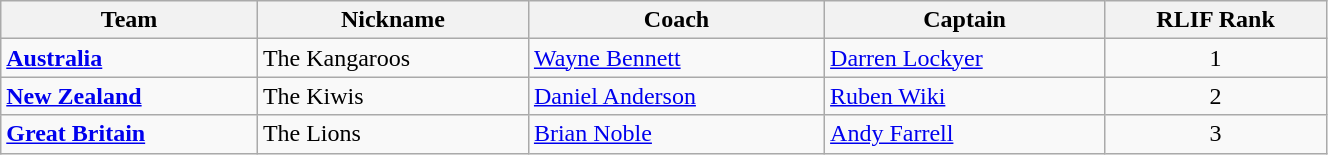<table class="wikitable sortable" style="width:70%;">
<tr>
<th>Team</th>
<th>Nickname</th>
<th>Coach</th>
<th>Captain</th>
<th>RLIF Rank</th>
</tr>
<tr>
<td> <strong><a href='#'>Australia</a></strong></td>
<td>The Kangaroos</td>
<td><a href='#'>Wayne Bennett</a></td>
<td><a href='#'>Darren Lockyer</a></td>
<td style="text-align: center;">1</td>
</tr>
<tr>
<td> <strong><a href='#'>New Zealand</a></strong></td>
<td>The Kiwis</td>
<td><a href='#'>Daniel Anderson</a></td>
<td><a href='#'>Ruben Wiki</a></td>
<td style="text-align: center;">2</td>
</tr>
<tr>
<td> <strong><a href='#'>Great Britain</a></strong></td>
<td>The Lions</td>
<td><a href='#'>Brian Noble</a></td>
<td><a href='#'>Andy Farrell</a></td>
<td style="text-align: center;">3</td>
</tr>
</table>
